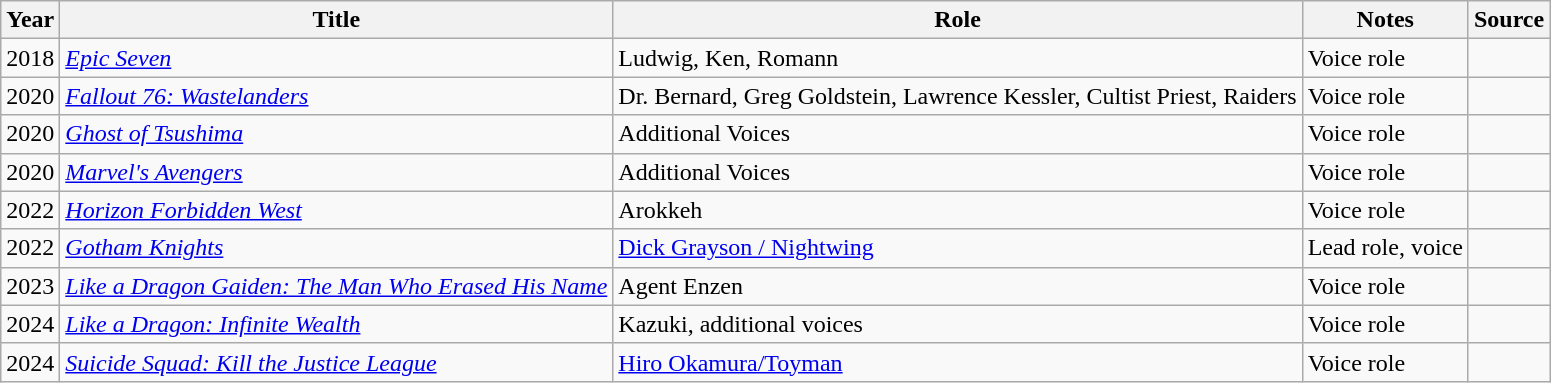<table class="wikitable sortable">
<tr>
<th>Year</th>
<th>Title</th>
<th>Role</th>
<th class="unsortable">Notes</th>
<th>Source</th>
</tr>
<tr>
<td>2018</td>
<td><em><a href='#'>Epic Seven</a></em></td>
<td>Ludwig, Ken, Romann</td>
<td>Voice role</td>
<td></td>
</tr>
<tr>
<td>2020</td>
<td><em><a href='#'>Fallout 76: Wastelanders</a></em></td>
<td>Dr. Bernard, Greg Goldstein, Lawrence Kessler, Cultist Priest, Raiders</td>
<td>Voice role</td>
<td></td>
</tr>
<tr>
<td>2020</td>
<td><em><a href='#'>Ghost of Tsushima</a></em></td>
<td>Additional Voices</td>
<td>Voice role</td>
<td></td>
</tr>
<tr>
<td>2020</td>
<td><em><a href='#'>Marvel's Avengers</a></em></td>
<td>Additional Voices</td>
<td>Voice role</td>
<td></td>
</tr>
<tr>
<td>2022</td>
<td><em><a href='#'>Horizon Forbidden West</a></em></td>
<td>Arokkeh</td>
<td>Voice role</td>
<td></td>
</tr>
<tr>
<td>2022</td>
<td><em><a href='#'>Gotham Knights</a></em></td>
<td><a href='#'>Dick Grayson / Nightwing</a></td>
<td>Lead role, voice</td>
<td></td>
</tr>
<tr>
<td>2023</td>
<td><em><a href='#'>Like a Dragon Gaiden: The Man Who Erased His Name</a></em></td>
<td>Agent Enzen</td>
<td>Voice role</td>
<td></td>
</tr>
<tr>
<td>2024</td>
<td><em><a href='#'>Like a Dragon: Infinite Wealth</a></em></td>
<td>Kazuki, additional voices</td>
<td>Voice role</td>
<td></td>
</tr>
<tr>
<td>2024</td>
<td><em><a href='#'>Suicide Squad: Kill the Justice League</a></em></td>
<td><a href='#'>Hiro Okamura/Toyman</a></td>
<td>Voice role</td>
<td></td>
</tr>
</table>
